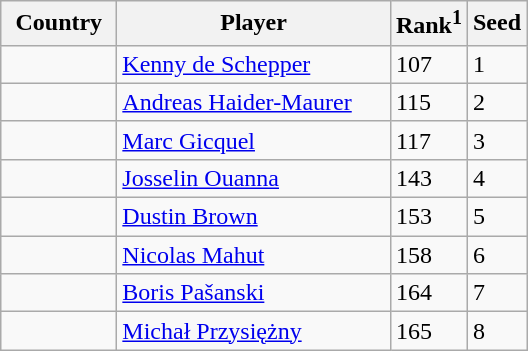<table class="sortable wikitable">
<tr>
<th width="70">Country</th>
<th width="175">Player</th>
<th>Rank<sup>1</sup></th>
<th>Seed</th>
</tr>
<tr>
<td></td>
<td><a href='#'>Kenny de Schepper</a></td>
<td>107</td>
<td>1</td>
</tr>
<tr>
<td></td>
<td><a href='#'>Andreas Haider-Maurer</a></td>
<td>115</td>
<td>2</td>
</tr>
<tr>
<td></td>
<td><a href='#'>Marc Gicquel</a></td>
<td>117</td>
<td>3</td>
</tr>
<tr>
<td></td>
<td><a href='#'>Josselin Ouanna</a></td>
<td>143</td>
<td>4</td>
</tr>
<tr>
<td></td>
<td><a href='#'>Dustin Brown</a></td>
<td>153</td>
<td>5</td>
</tr>
<tr>
<td></td>
<td><a href='#'>Nicolas Mahut</a></td>
<td>158</td>
<td>6</td>
</tr>
<tr>
<td></td>
<td><a href='#'>Boris Pašanski</a></td>
<td>164</td>
<td>7</td>
</tr>
<tr>
<td></td>
<td><a href='#'>Michał Przysiężny</a></td>
<td>165</td>
<td>8</td>
</tr>
</table>
